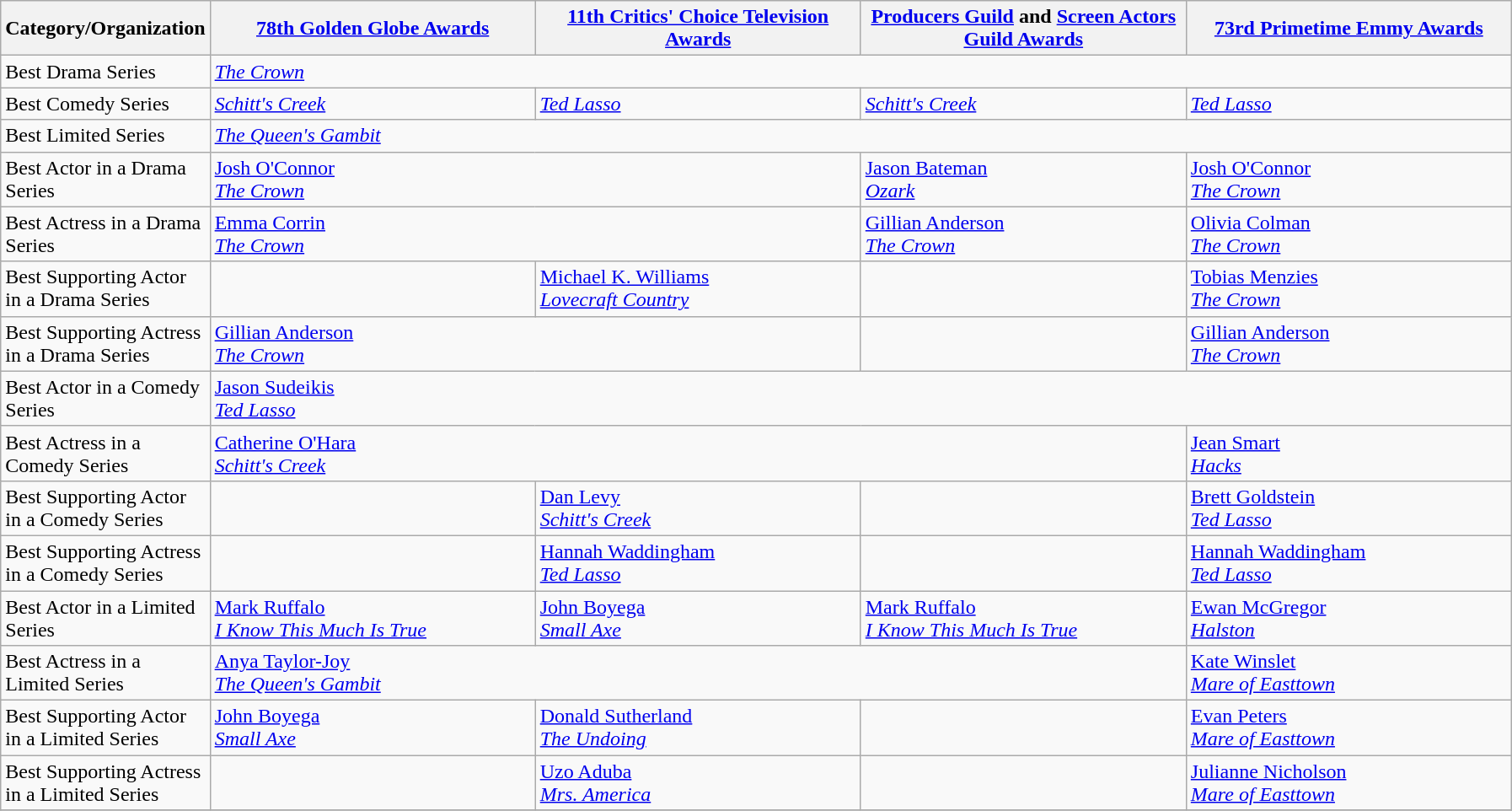<table class="wikitable">
<tr>
<th style="width:20px;">Category/Organization</th>
<th style="width:250px;"><a href='#'>78th Golden Globe Awards</a><br></th>
<th style="width:250px;"><a href='#'>11th Critics' Choice Television Awards</a><br></th>
<th style="width:250px;"><a href='#'>Producers Guild</a> and <a href='#'>Screen Actors Guild Awards</a><br></th>
<th style="width:250px;"><a href='#'>73rd Primetime Emmy Awards</a><br></th>
</tr>
<tr>
<td>Best Drama Series</td>
<td colspan="4"><em><a href='#'>The Crown</a></em></td>
</tr>
<tr>
<td>Best Comedy Series</td>
<td><em><a href='#'>Schitt's Creek</a></em></td>
<td><em><a href='#'>Ted Lasso</a></em></td>
<td><em><a href='#'>Schitt's Creek</a></em></td>
<td><em><a href='#'>Ted Lasso</a></em></td>
</tr>
<tr>
<td>Best Limited Series</td>
<td colspan="4"><em><a href='#'>The Queen's Gambit</a></em></td>
</tr>
<tr>
<td>Best Actor in a Drama Series</td>
<td colspan="2"><a href='#'>Josh O'Connor</a><br><em><a href='#'>The Crown</a></em></td>
<td><a href='#'>Jason Bateman</a><br><em><a href='#'>Ozark</a></em></td>
<td><a href='#'>Josh O'Connor</a><br><em><a href='#'>The Crown</a></em></td>
</tr>
<tr>
<td>Best Actress in a Drama Series</td>
<td colspan="2"><a href='#'>Emma Corrin</a><br><em><a href='#'>The Crown</a></em></td>
<td><a href='#'>Gillian Anderson</a><br><em><a href='#'>The Crown</a></em></td>
<td><a href='#'>Olivia Colman</a><br><em><a href='#'>The Crown</a></em></td>
</tr>
<tr>
<td>Best Supporting Actor in a Drama Series</td>
<td></td>
<td><a href='#'>Michael K. Williams</a><br><em><a href='#'>Lovecraft Country</a></em></td>
<td></td>
<td><a href='#'>Tobias Menzies</a><br><em><a href='#'>The Crown</a></em></td>
</tr>
<tr>
<td>Best Supporting Actress in a Drama Series</td>
<td colspan="2"><a href='#'>Gillian Anderson</a><br><em><a href='#'>The Crown</a></em></td>
<td></td>
<td><a href='#'>Gillian Anderson</a><br><em><a href='#'>The Crown</a></em></td>
</tr>
<tr>
<td>Best Actor in a Comedy Series</td>
<td colspan="4"><a href='#'>Jason Sudeikis</a><br><em><a href='#'>Ted Lasso</a></em></td>
</tr>
<tr>
<td>Best Actress in a Comedy Series</td>
<td colspan="3"><a href='#'>Catherine O'Hara</a><br><em><a href='#'>Schitt's Creek</a></em></td>
<td><a href='#'>Jean Smart</a><br><em><a href='#'>Hacks</a></em></td>
</tr>
<tr>
<td>Best Supporting Actor in a Comedy Series</td>
<td></td>
<td><a href='#'>Dan Levy</a><br><em><a href='#'>Schitt's Creek</a></em></td>
<td></td>
<td><a href='#'>Brett Goldstein</a><br><em><a href='#'>Ted Lasso</a></em></td>
</tr>
<tr>
<td>Best Supporting Actress in a Comedy Series</td>
<td></td>
<td><a href='#'>Hannah Waddingham</a><br><em><a href='#'>Ted Lasso</a></em></td>
<td></td>
<td><a href='#'>Hannah Waddingham</a><br><em><a href='#'>Ted Lasso</a></em></td>
</tr>
<tr>
<td>Best Actor in a Limited Series</td>
<td><a href='#'>Mark Ruffalo</a><br><em><a href='#'>I Know This Much Is True</a></em></td>
<td><a href='#'>John Boyega</a><br><em><a href='#'>Small Axe</a></em></td>
<td><a href='#'>Mark Ruffalo</a><br><em><a href='#'>I Know This Much Is True</a></em></td>
<td><a href='#'>Ewan McGregor</a><br><em><a href='#'>Halston</a></em></td>
</tr>
<tr>
<td>Best Actress in a Limited Series</td>
<td colspan="3"><a href='#'>Anya Taylor-Joy</a><br><em><a href='#'>The Queen's Gambit</a></em></td>
<td><a href='#'>Kate Winslet</a><br><em><a href='#'>Mare of Easttown</a></em></td>
</tr>
<tr>
<td>Best Supporting Actor in a Limited Series</td>
<td><a href='#'>John Boyega</a><br><em><a href='#'>Small Axe</a></em></td>
<td><a href='#'>Donald Sutherland</a><br><em><a href='#'>The Undoing</a></em></td>
<td></td>
<td><a href='#'>Evan Peters</a><br><em><a href='#'>Mare of Easttown</a></em></td>
</tr>
<tr>
<td>Best Supporting Actress in a Limited Series</td>
<td></td>
<td><a href='#'>Uzo Aduba</a><br><em><a href='#'>Mrs. America</a></em></td>
<td></td>
<td><a href='#'>Julianne Nicholson</a><br><em><a href='#'>Mare of Easttown</a></em></td>
</tr>
<tr>
</tr>
</table>
